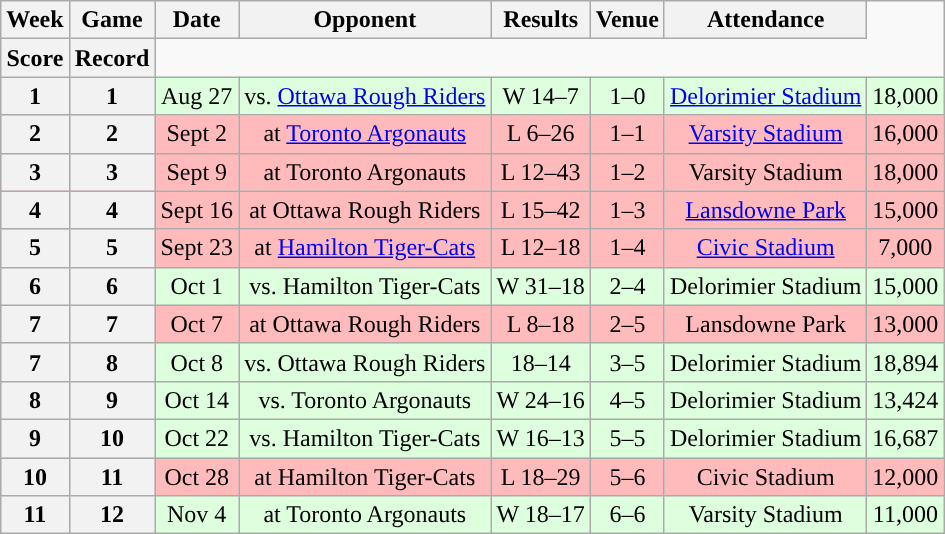<table class="wikitable" style="text-align:center">
<tr>
<th>Week</th>
<th>Game</th>
<th>Date</th>
<th>Opponent</th>
<th>Results</th>
<th>Venue</th>
<th>Attendance</th>
</tr>
<tr>
<th>Score</th>
<th>Record</th>
</tr>
<tr style="background:#ddffdd">
<th>1</th>
<th>1</th>
<td>Aug 27</td>
<td>vs. <a href='#'>Ottawa Rough Riders</a></td>
<td>W 14–7</td>
<td>1–0</td>
<td><a href='#'>Delorimier Stadium</a></td>
<td>18,000</td>
</tr>
<tr style="background:#ffbbbb">
<th>2</th>
<th>2</th>
<td>Sept 2</td>
<td>at <a href='#'>Toronto Argonauts</a></td>
<td>L 6–26</td>
<td>1–1</td>
<td><a href='#'>Varsity Stadium</a></td>
<td>16,000</td>
</tr>
<tr style="background:#ffbbbb">
<th>3</th>
<th>3</th>
<td>Sept 9</td>
<td>at Toronto Argonauts</td>
<td>L 12–43</td>
<td>1–2</td>
<td>Varsity Stadium</td>
<td>18,000</td>
</tr>
<tr style="background:#ffbbbb">
<th>4</th>
<th>4</th>
<td>Sept 16</td>
<td>at Ottawa Rough Riders</td>
<td>L 15–42</td>
<td>1–3</td>
<td><a href='#'>Lansdowne Park</a></td>
<td>15,000</td>
</tr>
<tr style="background:#ffbbbb">
<th>5</th>
<th>5</th>
<td>Sept 23</td>
<td>at <a href='#'>Hamilton Tiger-Cats</a></td>
<td>L 12–18</td>
<td>1–4</td>
<td><a href='#'>Civic Stadium</a></td>
<td>7,000</td>
</tr>
<tr style="background:#ddffdd">
<th>6</th>
<th>6</th>
<td>Oct 1</td>
<td>vs. Hamilton Tiger-Cats</td>
<td>W 31–18</td>
<td>2–4</td>
<td>Delorimier Stadium</td>
<td>15,000</td>
</tr>
<tr style="background:#ffbbbb">
<th>7</th>
<th>7</th>
<td>Oct 7</td>
<td>at Ottawa Rough Riders</td>
<td>L 8–18</td>
<td>2–5</td>
<td>Lansdowne Park</td>
<td>13,000</td>
</tr>
<tr style="background:#ddffdd">
<th>7</th>
<th>8</th>
<td>Oct 8</td>
<td>vs. Ottawa Rough Riders</td>
<td>18–14</td>
<td>3–5</td>
<td>Delorimier Stadium</td>
<td>18,894</td>
</tr>
<tr style="background:#ddffdd">
<th>8</th>
<th>9</th>
<td>Oct 14</td>
<td>vs. Toronto Argonauts</td>
<td>W 24–16</td>
<td>4–5</td>
<td>Delorimier Stadium</td>
<td>13,424</td>
</tr>
<tr style="background:#ddffdd">
<th>9</th>
<th>10</th>
<td>Oct 22</td>
<td>vs. Hamilton Tiger-Cats</td>
<td>W 16–13</td>
<td>5–5</td>
<td>Delorimier Stadium</td>
<td>16,687</td>
</tr>
<tr style="background:#ffbbbb">
<th>10</th>
<th>11</th>
<td>Oct 28</td>
<td>at Hamilton Tiger-Cats</td>
<td>L 18–29</td>
<td>5–6</td>
<td>Civic Stadium</td>
<td>12,000</td>
</tr>
<tr style="background:#ddffdd">
<th>11</th>
<th>12</th>
<td>Nov 4</td>
<td>at Toronto Argonauts</td>
<td>W 18–17</td>
<td>6–6</td>
<td>Varsity Stadium</td>
<td>11,000</td>
</tr>
</table>
